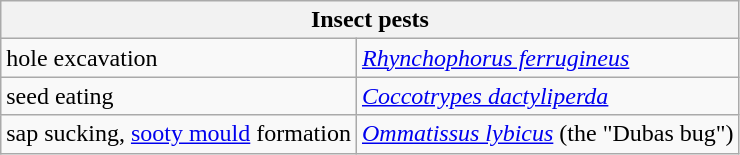<table class="wikitable" style="clear">
<tr>
<th colspan=2><strong>Insect pests</strong></th>
</tr>
<tr>
<td>hole excavation</td>
<td><em><a href='#'>Rhynchophorus ferrugineus</a></em></td>
</tr>
<tr>
<td>seed eating</td>
<td><em><a href='#'>Coccotrypes dactyliperda</a></em></td>
</tr>
<tr>
<td>sap sucking, <a href='#'>sooty mould</a> formation</td>
<td><em><a href='#'>Ommatissus lybicus</a></em> (the "Dubas bug")</td>
</tr>
</table>
